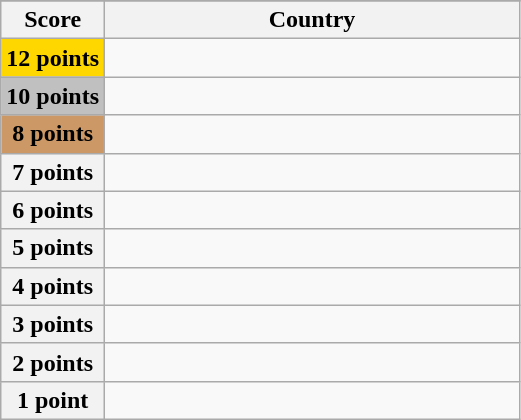<table class="wikitable">
<tr>
</tr>
<tr>
<th scope="col" width="20%">Score</th>
<th scope="col">Country</th>
</tr>
<tr>
<th scope="row" style="background:gold">12 points</th>
<td></td>
</tr>
<tr>
<th scope="row" style="background:silver">10 points</th>
<td></td>
</tr>
<tr>
<th scope="row" style="background:#CC9966">8 points</th>
<td></td>
</tr>
<tr>
<th scope="row">7 points</th>
<td></td>
</tr>
<tr>
<th scope="row">6 points</th>
<td></td>
</tr>
<tr>
<th scope="row">5 points</th>
<td></td>
</tr>
<tr>
<th scope="row">4 points</th>
<td></td>
</tr>
<tr>
<th scope="row">3 points</th>
<td></td>
</tr>
<tr>
<th scope="row">2 points</th>
<td></td>
</tr>
<tr>
<th scope="row">1 point</th>
<td></td>
</tr>
</table>
